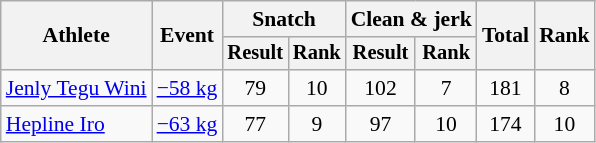<table class="wikitable" style="font-size:90%">
<tr>
<th rowspan=2>Athlete</th>
<th rowspan=2>Event</th>
<th colspan="2">Snatch</th>
<th colspan="2">Clean & jerk</th>
<th rowspan="2">Total</th>
<th rowspan="2">Rank</th>
</tr>
<tr style="font-size:95%">
<th>Result</th>
<th>Rank</th>
<th>Result</th>
<th>Rank</th>
</tr>
<tr align=center>
<td align=left><a href='#'>Jenly Tegu Wini</a></td>
<td align=left><a href='#'>−58 kg</a></td>
<td>79</td>
<td>10</td>
<td>102</td>
<td>7</td>
<td>181</td>
<td>8</td>
</tr>
<tr align=center>
<td align=left><a href='#'>Hepline Iro</a></td>
<td align=left><a href='#'>−63 kg</a></td>
<td>77</td>
<td>9</td>
<td>97</td>
<td>10</td>
<td>174</td>
<td>10</td>
</tr>
</table>
